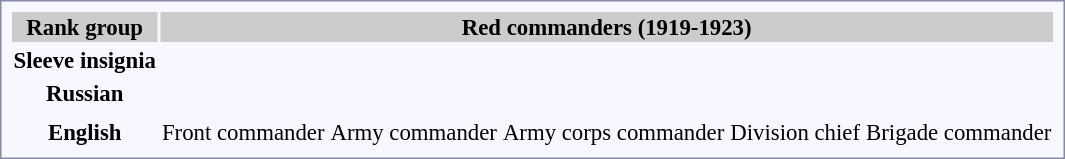<table style="border:1px solid #8888aa; background-color:#f7f8ff; padding:5px; font-size:95%; margin: 0px 12px 12px 0px; text-align:center;">
<tr bgcolor="#CCCCCC">
<th>Rank group</th>
<th colspan="5"><strong>Red commanders (1919-1923)</strong></th>
</tr>
<tr>
<th>Sleeve insignia</th>
<td></td>
<td></td>
<td></td>
<td></td>
<td></td>
</tr>
<tr>
<th>Russian</th>
<td><br></td>
<td><br></td>
<td><br></td>
<td><br></td>
<td><br></td>
</tr>
<tr>
<td colspan="6"></td>
</tr>
<tr>
<th>English</th>
<td>Front commander</td>
<td>Army commander</td>
<td>Army corps commander</td>
<td>Division chief</td>
<td>Brigade commander</td>
</tr>
</table>
